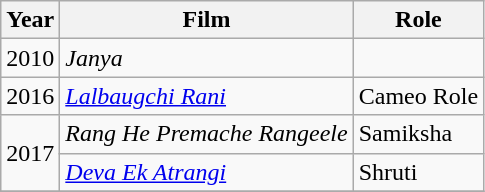<table class = "wikitable sortable">
<tr>
<th>Year</th>
<th>Film</th>
<th>Role</th>
</tr>
<tr>
<td>2010</td>
<td><em>Janya</em></td>
<td></td>
</tr>
<tr>
<td>2016</td>
<td><em><a href='#'>Lalbaugchi Rani</a></em></td>
<td>Cameo Role</td>
</tr>
<tr>
<td rowspan = "2">2017</td>
<td><em>Rang He Premache Rangeele</em></td>
<td>Samiksha</td>
</tr>
<tr>
<td><em><a href='#'>Deva Ek Atrangi</a></em></td>
<td>Shruti</td>
</tr>
<tr>
</tr>
</table>
